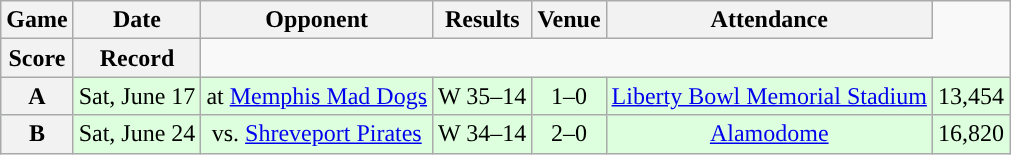<table class="wikitable" style="text-align:center">
<tr>
<th>Game</th>
<th>Date</th>
<th>Opponent</th>
<th>Results</th>
<th>Venue</th>
<th>Attendance</th>
</tr>
<tr>
<th>Score</th>
<th>Record</th>
</tr>
<tr style="background:#ddffdd">
<th>A</th>
<td>Sat, June 17</td>
<td>at <a href='#'>Memphis Mad Dogs</a></td>
<td>W 35–14</td>
<td>1–0</td>
<td><a href='#'>Liberty Bowl Memorial Stadium</a></td>
<td>13,454</td>
</tr>
<tr style="background:#ddffdd">
<th>B</th>
<td>Sat, June 24</td>
<td>vs. <a href='#'>Shreveport Pirates</a></td>
<td>W 34–14</td>
<td>2–0</td>
<td><a href='#'>Alamodome</a></td>
<td>16,820</td>
</tr>
</table>
